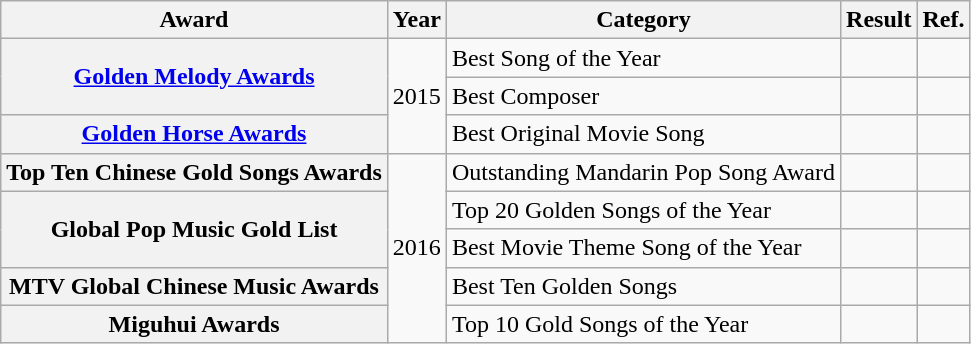<table class="wikitable sortable plainrowheaders">
<tr>
<th>Award</th>
<th>Year</th>
<th>Category</th>
<th>Result</th>
<th class="unsortable">Ref.</th>
</tr>
<tr>
<th scope="row" rowspan="2"><a href='#'>Golden Melody Awards</a></th>
<td rowspan="3">2015</td>
<td>Best Song of the Year</td>
<td></td>
<td rowspan="1" style="text-align:center"></td>
</tr>
<tr>
<td>Best Composer</td>
<td></td>
</tr>
<tr>
<th scope="row"><a href='#'>Golden Horse Awards</a></th>
<td>Best Original Movie Song</td>
<td></td>
<td style="text-align:center"></td>
</tr>
<tr>
<th scope="row">Top Ten Chinese Gold Songs Awards</th>
<td rowspan="6">2016</td>
<td>Outstanding Mandarin Pop Song Award</td>
<td></td>
<td style="text-align:center"></td>
</tr>
<tr>
<th scope="row" rowspan="2">Global Pop Music Gold List</th>
<td>Top 20 Golden Songs of the Year</td>
<td></td>
<td style="text-align:center"></td>
</tr>
<tr>
<td>Best Movie Theme Song of the Year</td>
<td></td>
<td style="text-align:center"></td>
</tr>
<tr>
<th scope="row">MTV Global Chinese Music Awards</th>
<td>Best Ten Golden Songs</td>
<td></td>
<td style="text-align:center"></td>
</tr>
<tr>
<th scope="row">Miguhui Awards</th>
<td>Top 10 Gold Songs of the Year</td>
<td></td>
<td style="text-align:center"></td>
</tr>
</table>
